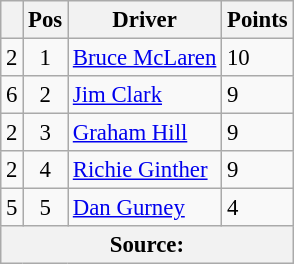<table class="wikitable" style="font-size: 95%;">
<tr>
<th></th>
<th>Pos</th>
<th>Driver</th>
<th>Points</th>
</tr>
<tr>
<td align="left"> 2</td>
<td align="center">1</td>
<td> <a href='#'>Bruce McLaren</a></td>
<td align="left">10</td>
</tr>
<tr>
<td align="left"> 6</td>
<td align="center">2</td>
<td> <a href='#'>Jim Clark</a></td>
<td align="left">9</td>
</tr>
<tr>
<td align="left"> 2</td>
<td align="center">3</td>
<td> <a href='#'>Graham Hill</a></td>
<td align="left">9</td>
</tr>
<tr>
<td align="left"> 2</td>
<td align="center">4</td>
<td> <a href='#'>Richie Ginther</a></td>
<td align="left">9</td>
</tr>
<tr>
<td align="left"> 5</td>
<td align="center">5</td>
<td> <a href='#'>Dan Gurney</a></td>
<td align="left">4</td>
</tr>
<tr>
<th colspan=4>Source: </th>
</tr>
</table>
